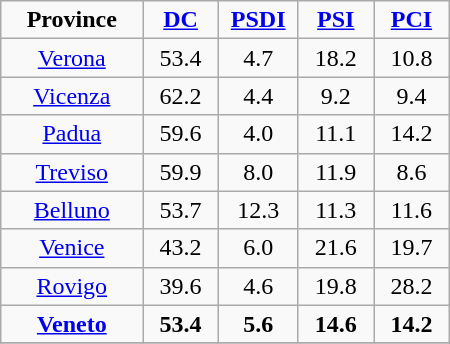<table class="wikitable" style="text-align:center; width:300px">
<tr>
<td style="width:100px"><strong>Province</strong></td>
<td style="width:50px"><strong><a href='#'>DC</a></strong></td>
<td style="width:50px"><strong><a href='#'>PSDI</a></strong></td>
<td style="width:50px"><strong><a href='#'>PSI</a></strong></td>
<td style="width:50px"><strong><a href='#'>PCI</a></strong></td>
</tr>
<tr>
<td><a href='#'>Verona</a></td>
<td>53.4</td>
<td>4.7</td>
<td>18.2</td>
<td>10.8</td>
</tr>
<tr>
<td><a href='#'>Vicenza</a></td>
<td>62.2</td>
<td>4.4</td>
<td>9.2</td>
<td>9.4</td>
</tr>
<tr>
<td><a href='#'>Padua</a></td>
<td>59.6</td>
<td>4.0</td>
<td>11.1</td>
<td>14.2</td>
</tr>
<tr>
<td><a href='#'>Treviso</a></td>
<td>59.9</td>
<td>8.0</td>
<td>11.9</td>
<td>8.6</td>
</tr>
<tr>
<td><a href='#'>Belluno</a></td>
<td>53.7</td>
<td>12.3</td>
<td>11.3</td>
<td>11.6</td>
</tr>
<tr>
<td><a href='#'>Venice</a></td>
<td>43.2</td>
<td>6.0</td>
<td>21.6</td>
<td>19.7</td>
</tr>
<tr>
<td><a href='#'>Rovigo</a></td>
<td>39.6</td>
<td>4.6</td>
<td>19.8</td>
<td>28.2</td>
</tr>
<tr>
<td><strong><a href='#'>Veneto</a></strong></td>
<td><strong>53.4</strong></td>
<td><strong>5.6</strong></td>
<td><strong>14.6</strong></td>
<td><strong>14.2</strong></td>
</tr>
<tr>
</tr>
</table>
